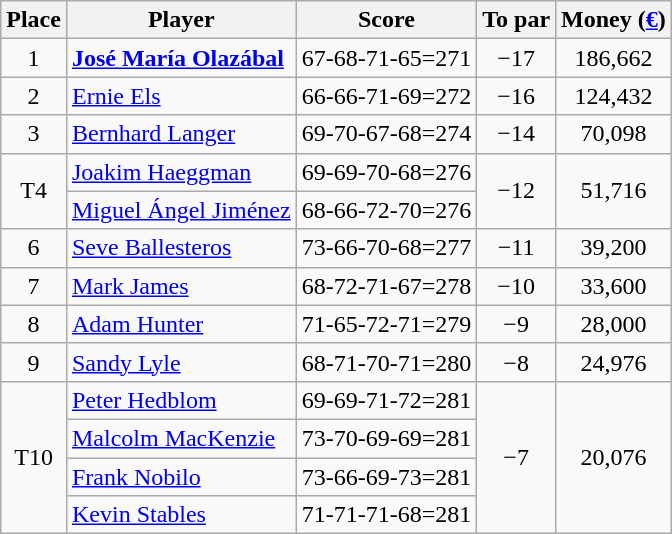<table class="wikitable">
<tr>
<th>Place</th>
<th>Player</th>
<th>Score</th>
<th>To par</th>
<th>Money (<a href='#'>€</a>)</th>
</tr>
<tr>
<td align=center>1</td>
<td> <strong><a href='#'>José María Olazábal</a></strong></td>
<td align=center>67-68-71-65=271</td>
<td align=center>−17</td>
<td align=center>186,662</td>
</tr>
<tr>
<td align=center>2</td>
<td> <a href='#'>Ernie Els</a></td>
<td align=center>66-66-71-69=272</td>
<td align=center>−16</td>
<td align=center>124,432</td>
</tr>
<tr>
<td align=center>3</td>
<td> <a href='#'>Bernhard Langer</a></td>
<td align=center>69-70-67-68=274</td>
<td align=center>−14</td>
<td align=center>70,098</td>
</tr>
<tr>
<td rowspan="2" align=center>T4</td>
<td> <a href='#'>Joakim Haeggman</a></td>
<td align=center>69-69-70-68=276</td>
<td rowspan="2" align=center>−12</td>
<td rowspan="2" align=center>51,716</td>
</tr>
<tr>
<td> <a href='#'>Miguel Ángel Jiménez</a></td>
<td align=center>68-66-72-70=276</td>
</tr>
<tr>
<td align=center>6</td>
<td> <a href='#'>Seve Ballesteros</a></td>
<td align=center>73-66-70-68=277</td>
<td align=center>−11</td>
<td align=center>39,200</td>
</tr>
<tr>
<td align=center>7</td>
<td> <a href='#'>Mark James</a></td>
<td align=center>68-72-71-67=278</td>
<td align=center>−10</td>
<td align=center>33,600</td>
</tr>
<tr>
<td align=center>8</td>
<td> <a href='#'>Adam Hunter</a></td>
<td align=center>71-65-72-71=279</td>
<td align=center>−9</td>
<td align=center>28,000</td>
</tr>
<tr>
<td align=center>9</td>
<td> <a href='#'>Sandy Lyle</a></td>
<td align=center>68-71-70-71=280</td>
<td align=center>−8</td>
<td align=center>24,976</td>
</tr>
<tr>
<td rowspan="4" align=center>T10</td>
<td> <a href='#'>Peter Hedblom</a></td>
<td align=center>69-69-71-72=281</td>
<td rowspan="4" align=center>−7</td>
<td rowspan="4" align=center>20,076</td>
</tr>
<tr>
<td> <a href='#'>Malcolm MacKenzie</a></td>
<td align=center>73-70-69-69=281</td>
</tr>
<tr>
<td> <a href='#'>Frank Nobilo</a></td>
<td align=center>73-66-69-73=281</td>
</tr>
<tr>
<td> <a href='#'>Kevin Stables</a></td>
<td align=center>71-71-71-68=281</td>
</tr>
</table>
